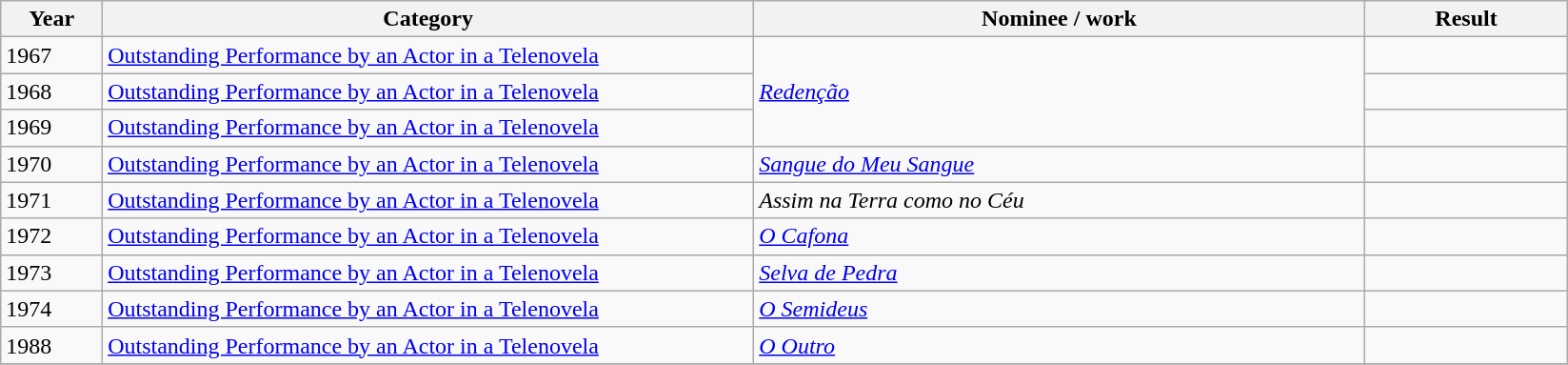<table class=wikitable>
<tr>
<th Width=5%>Year</th>
<th Width=32%>Category</th>
<th Width=30%>Nominee / work</th>
<th Width=10%>Result</th>
</tr>
<tr>
<td>1967</td>
<td><a href='#'>Outstanding Performance by an Actor in a Telenovela</a></td>
<td rowspan=3><em><a href='#'>Redenção</a></em></td>
<td></td>
</tr>
<tr>
<td>1968</td>
<td><a href='#'>Outstanding Performance by an Actor in a Telenovela</a></td>
<td></td>
</tr>
<tr>
<td>1969</td>
<td><a href='#'>Outstanding Performance by an Actor in a Telenovela</a></td>
<td></td>
</tr>
<tr>
<td>1970</td>
<td><a href='#'>Outstanding Performance by an Actor in a Telenovela</a></td>
<td><em><a href='#'>Sangue do Meu Sangue</a></em></td>
<td></td>
</tr>
<tr>
<td>1971</td>
<td><a href='#'>Outstanding Performance by an Actor in a Telenovela</a></td>
<td><em>Assim na Terra como no Céu</em></td>
<td></td>
</tr>
<tr>
<td>1972</td>
<td><a href='#'>Outstanding Performance by an Actor in a Telenovela</a></td>
<td><em><a href='#'>O Cafona</a></em></td>
<td></td>
</tr>
<tr>
<td>1973</td>
<td><a href='#'>Outstanding Performance by an Actor in a Telenovela</a></td>
<td><em><a href='#'>Selva de Pedra</a></em></td>
<td></td>
</tr>
<tr>
<td>1974</td>
<td><a href='#'>Outstanding Performance by an Actor in a Telenovela</a></td>
<td><em><a href='#'>O Semideus</a></em></td>
<td></td>
</tr>
<tr>
<td>1988</td>
<td><a href='#'>Outstanding Performance by an Actor in a Telenovela</a></td>
<td><em><a href='#'>O Outro</a></em></td>
<td></td>
</tr>
<tr>
</tr>
</table>
